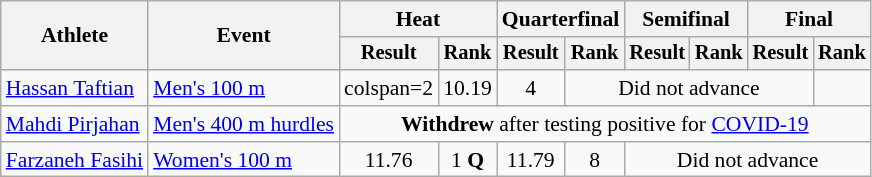<table class="wikitable" style="font-size:90%; text-align:center">
<tr>
<th rowspan=2>Athlete</th>
<th rowspan=2>Event</th>
<th colspan=2>Heat</th>
<th colspan=2>Quarterfinal</th>
<th colspan=2>Semifinal</th>
<th colspan=2>Final</th>
</tr>
<tr style="font-size:95%">
<th>Result</th>
<th>Rank</th>
<th>Result</th>
<th>Rank</th>
<th>Result</th>
<th>Rank</th>
<th>Result</th>
<th>Rank</th>
</tr>
<tr align=center>
<td align=left><a href='#'>Hassan Taftian</a></td>
<td align=left><a href='#'>Men's 100 m</a></td>
<td>colspan=2 </td>
<td>10.19</td>
<td>4</td>
<td colspan="4">Did not advance</td>
</tr>
<tr align=center>
<td align=left><a href='#'>Mahdi Pirjahan</a></td>
<td align=left><a href='#'>Men's 400 m hurdles</a></td>
<td colspan=8><strong>Withdrew</strong> ‌‌‌‌‌after testing positive for <a href='#'>COVID-19</a></td>
</tr>
<tr align=center>
<td align=left><a href='#'>Farzaneh Fasihi</a></td>
<td align=left><a href='#'>Women's 100 m</a></td>
<td>11.76</td>
<td>1 <strong>Q</strong></td>
<td>11.79</td>
<td>8</td>
<td colspan="4">Did not advance</td>
</tr>
</table>
